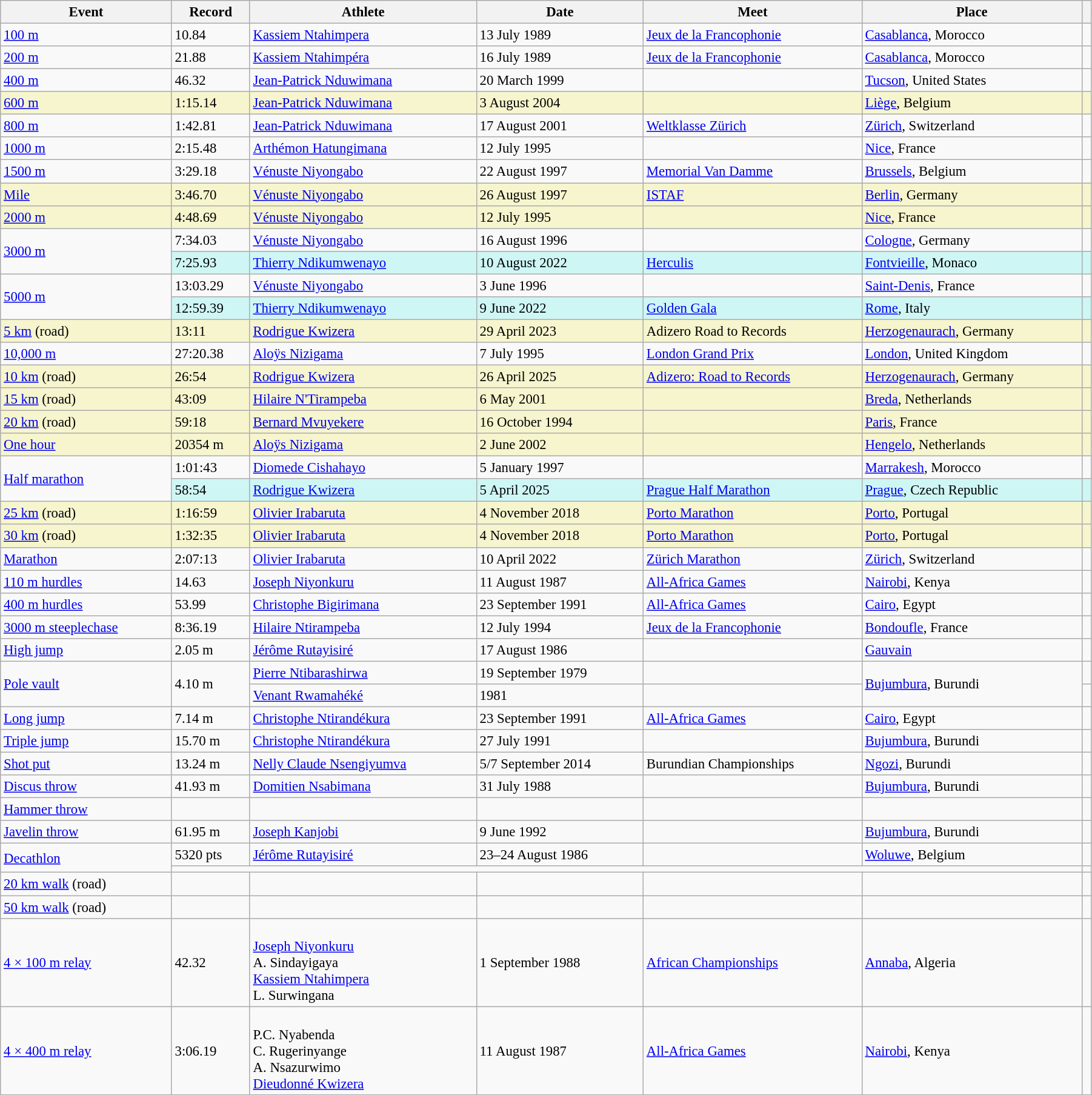<table class="wikitable" style="font-size:95%; width: 95%;">
<tr>
<th>Event</th>
<th>Record</th>
<th>Athlete</th>
<th>Date</th>
<th>Meet</th>
<th>Place</th>
<th></th>
</tr>
<tr>
<td><a href='#'>100 m</a></td>
<td>10.84</td>
<td><a href='#'>Kassiem Ntahimpera</a></td>
<td>13 July 1989</td>
<td><a href='#'>Jeux de la Francophonie</a></td>
<td><a href='#'>Casablanca</a>, Morocco</td>
<td></td>
</tr>
<tr>
<td><a href='#'>200 m</a></td>
<td>21.88</td>
<td><a href='#'>Kassiem Ntahimpéra</a></td>
<td>16 July 1989</td>
<td><a href='#'>Jeux de la Francophonie</a></td>
<td><a href='#'>Casablanca</a>, Morocco</td>
<td></td>
</tr>
<tr>
<td><a href='#'>400 m</a></td>
<td>46.32</td>
<td><a href='#'>Jean-Patrick Nduwimana</a></td>
<td>20 March 1999</td>
<td></td>
<td><a href='#'>Tucson</a>, United States</td>
<td></td>
</tr>
<tr style="background:#f6F5CE;">
<td><a href='#'>600 m</a></td>
<td>1:15.14</td>
<td><a href='#'>Jean-Patrick Nduwimana</a></td>
<td>3 August 2004</td>
<td></td>
<td><a href='#'>Liège</a>, Belgium</td>
<td></td>
</tr>
<tr>
<td><a href='#'>800 m</a></td>
<td>1:42.81</td>
<td><a href='#'>Jean-Patrick Nduwimana</a></td>
<td>17 August 2001</td>
<td><a href='#'>Weltklasse Zürich</a></td>
<td><a href='#'>Zürich</a>, Switzerland</td>
<td></td>
</tr>
<tr>
<td><a href='#'>1000 m</a></td>
<td>2:15.48</td>
<td><a href='#'>Arthémon Hatungimana</a></td>
<td>12 July 1995</td>
<td></td>
<td><a href='#'>Nice</a>, France</td>
<td></td>
</tr>
<tr>
<td><a href='#'>1500 m</a></td>
<td>3:29.18</td>
<td><a href='#'>Vénuste Niyongabo</a></td>
<td>22 August 1997</td>
<td><a href='#'>Memorial Van Damme</a></td>
<td><a href='#'>Brussels</a>, Belgium</td>
<td></td>
</tr>
<tr style="background:#f6F5CE;">
<td><a href='#'>Mile</a></td>
<td>3:46.70</td>
<td><a href='#'>Vénuste Niyongabo</a></td>
<td>26 August 1997</td>
<td><a href='#'>ISTAF</a></td>
<td><a href='#'>Berlin</a>, Germany</td>
<td></td>
</tr>
<tr style="background:#f6F5CE;">
<td><a href='#'>2000 m</a></td>
<td>4:48.69</td>
<td><a href='#'>Vénuste Niyongabo</a></td>
<td>12 July 1995</td>
<td></td>
<td><a href='#'>Nice</a>, France</td>
<td></td>
</tr>
<tr>
<td rowspan=2><a href='#'>3000 m</a></td>
<td>7:34.03</td>
<td><a href='#'>Vénuste Niyongabo</a></td>
<td>16 August 1996</td>
<td></td>
<td><a href='#'>Cologne</a>, Germany</td>
<td></td>
</tr>
<tr bgcolor=#CEF6F5>
<td>7:25.93</td>
<td><a href='#'>Thierry Ndikumwenayo</a></td>
<td>10 August 2022</td>
<td><a href='#'>Herculis</a></td>
<td><a href='#'>Fontvieille</a>, Monaco</td>
<td></td>
</tr>
<tr>
<td rowspan=2><a href='#'>5000 m</a></td>
<td>13:03.29</td>
<td><a href='#'>Vénuste Niyongabo</a></td>
<td>3 June 1996</td>
<td></td>
<td><a href='#'>Saint-Denis</a>, France</td>
<td></td>
</tr>
<tr style="background:#CEF6F5;">
<td>12:59.39</td>
<td><a href='#'>Thierry Ndikumwenayo</a></td>
<td>9 June 2022</td>
<td><a href='#'>Golden Gala</a></td>
<td><a href='#'>Rome</a>, Italy</td>
<td></td>
</tr>
<tr style="background:#f6F5CE;">
<td><a href='#'>5 km</a> (road)</td>
<td>13:11</td>
<td><a href='#'>Rodrigue Kwizera</a></td>
<td>29 April 2023</td>
<td>Adizero Road to Records</td>
<td><a href='#'>Herzogenaurach</a>, Germany</td>
<td></td>
</tr>
<tr>
<td><a href='#'>10,000 m</a></td>
<td>27:20.38</td>
<td><a href='#'>Aloÿs Nizigama</a></td>
<td>7 July 1995</td>
<td><a href='#'>London Grand Prix</a></td>
<td><a href='#'>London</a>, United Kingdom</td>
<td></td>
</tr>
<tr style="background:#f6F5CE;">
<td><a href='#'>10 km</a> (road)</td>
<td>26:54</td>
<td><a href='#'>Rodrigue Kwizera</a></td>
<td>26 April 2025</td>
<td><a href='#'>Adizero: Road to Records</a></td>
<td><a href='#'>Herzogenaurach</a>, Germany</td>
<td></td>
</tr>
<tr style="background:#f6F5CE;">
<td><a href='#'>15 km</a> (road)</td>
<td>43:09</td>
<td><a href='#'>Hilaire N'Tirampeba</a></td>
<td>6 May 2001</td>
<td></td>
<td><a href='#'>Breda</a>, Netherlands</td>
<td></td>
</tr>
<tr style="background:#f6F5CE;">
<td><a href='#'>20 km</a> (road)</td>
<td>59:18</td>
<td><a href='#'>Bernard Mvuyekere</a></td>
<td>16 October 1994</td>
<td></td>
<td><a href='#'>Paris</a>, France</td>
<td></td>
</tr>
<tr style="background:#f6F5CE;">
<td><a href='#'>One hour</a></td>
<td>20354 m</td>
<td><a href='#'>Aloÿs Nizigama</a></td>
<td>2 June 2002</td>
<td></td>
<td><a href='#'>Hengelo</a>, Netherlands</td>
<td></td>
</tr>
<tr>
<td rowspan=2><a href='#'>Half marathon</a></td>
<td>1:01:43</td>
<td><a href='#'>Diomede Cishahayo</a></td>
<td>5 January 1997</td>
<td></td>
<td><a href='#'>Marrakesh</a>, Morocco</td>
<td></td>
</tr>
<tr style="background:#CEF6F5;">
<td>58:54</td>
<td><a href='#'>Rodrigue Kwizera</a></td>
<td>5 April 2025</td>
<td><a href='#'>Prague Half Marathon</a></td>
<td><a href='#'>Prague</a>, Czech Republic</td>
<td></td>
</tr>
<tr style="background:#f6F5CE;">
<td><a href='#'>25 km</a> (road)</td>
<td>1:16:59</td>
<td><a href='#'>Olivier Irabaruta</a></td>
<td>4 November 2018</td>
<td><a href='#'>Porto Marathon</a></td>
<td><a href='#'>Porto</a>, Portugal</td>
<td></td>
</tr>
<tr style="background:#f6F5CE;">
<td><a href='#'>30 km</a> (road)</td>
<td>1:32:35</td>
<td><a href='#'>Olivier Irabaruta</a></td>
<td>4 November 2018</td>
<td><a href='#'>Porto Marathon</a></td>
<td><a href='#'>Porto</a>, Portugal</td>
<td></td>
</tr>
<tr>
<td><a href='#'>Marathon</a></td>
<td>2:07:13</td>
<td><a href='#'>Olivier Irabaruta</a></td>
<td>10 April 2022</td>
<td><a href='#'>Zürich Marathon</a></td>
<td><a href='#'>Zürich</a>, Switzerland</td>
<td></td>
</tr>
<tr>
<td><a href='#'>110 m hurdles</a></td>
<td>14.63</td>
<td><a href='#'>Joseph Niyonkuru</a></td>
<td>11 August 1987</td>
<td><a href='#'>All-Africa Games</a></td>
<td><a href='#'>Nairobi</a>, Kenya</td>
<td></td>
</tr>
<tr>
<td><a href='#'>400 m hurdles</a></td>
<td>53.99</td>
<td><a href='#'>Christophe Bigirimana</a></td>
<td>23 September 1991</td>
<td><a href='#'>All-Africa Games</a></td>
<td><a href='#'>Cairo</a>, Egypt</td>
<td></td>
</tr>
<tr>
<td><a href='#'>3000 m steeplechase</a></td>
<td>8:36.19</td>
<td><a href='#'>Hilaire Ntirampeba</a></td>
<td>12 July 1994</td>
<td><a href='#'>Jeux de la Francophonie</a></td>
<td><a href='#'>Bondoufle</a>, France</td>
<td></td>
</tr>
<tr>
<td><a href='#'>High jump</a></td>
<td>2.05 m</td>
<td><a href='#'>Jérôme Rutayisiré</a></td>
<td>17 August 1986</td>
<td></td>
<td><a href='#'>Gauvain</a></td>
<td></td>
</tr>
<tr>
<td rowspan=2><a href='#'>Pole vault</a></td>
<td rowspan=2>4.10 m</td>
<td><a href='#'>Pierre Ntibarashirwa</a></td>
<td>19 September 1979</td>
<td></td>
<td rowspan=2><a href='#'>Bujumbura</a>, Burundi</td>
<td></td>
</tr>
<tr>
<td><a href='#'>Venant Rwamahéké</a></td>
<td>1981</td>
<td></td>
<td></td>
</tr>
<tr>
<td><a href='#'>Long jump</a></td>
<td>7.14 m</td>
<td><a href='#'>Christophe Ntirandékura</a></td>
<td>23 September 1991</td>
<td><a href='#'>All-Africa Games</a></td>
<td><a href='#'>Cairo</a>, Egypt</td>
<td></td>
</tr>
<tr>
<td><a href='#'>Triple jump</a></td>
<td>15.70 m</td>
<td><a href='#'>Christophe Ntirandékura</a></td>
<td>27 July 1991</td>
<td></td>
<td><a href='#'>Bujumbura</a>, Burundi</td>
<td></td>
</tr>
<tr>
<td><a href='#'>Shot put</a></td>
<td>13.24 m</td>
<td><a href='#'>Nelly Claude Nsengiyumva</a></td>
<td>5/7 September 2014</td>
<td>Burundian Championships</td>
<td><a href='#'>Ngozi</a>, Burundi</td>
<td></td>
</tr>
<tr>
<td><a href='#'>Discus throw</a></td>
<td>41.93 m</td>
<td><a href='#'>Domitien Nsabimana</a></td>
<td>31 July 1988</td>
<td></td>
<td><a href='#'>Bujumbura</a>, Burundi</td>
<td></td>
</tr>
<tr>
<td><a href='#'>Hammer throw</a></td>
<td></td>
<td></td>
<td></td>
<td></td>
<td></td>
<td></td>
</tr>
<tr>
<td><a href='#'>Javelin throw</a></td>
<td>61.95 m</td>
<td><a href='#'>Joseph Kanjobi</a></td>
<td>9 June 1992</td>
<td></td>
<td><a href='#'>Bujumbura</a>, Burundi</td>
<td></td>
</tr>
<tr>
<td rowspan=2><a href='#'>Decathlon</a></td>
<td>5320 pts </td>
<td><a href='#'>Jérôme Rutayisiré</a></td>
<td>23–24 August 1986</td>
<td></td>
<td><a href='#'>Woluwe</a>, Belgium</td>
<td></td>
</tr>
<tr>
<td colspan=5></td>
<td></td>
</tr>
<tr>
<td><a href='#'>20 km walk</a> (road)</td>
<td></td>
<td></td>
<td></td>
<td></td>
<td></td>
<td></td>
</tr>
<tr>
<td><a href='#'>50 km walk</a> (road)</td>
<td></td>
<td></td>
<td></td>
<td></td>
<td></td>
<td></td>
</tr>
<tr>
<td><a href='#'>4 × 100 m relay</a></td>
<td>42.32</td>
<td><br><a href='#'>Joseph Niyonkuru</a><br>A. Sindayigaya<br><a href='#'>Kassiem Ntahimpera</a><br>L. Surwingana</td>
<td>1 September 1988</td>
<td><a href='#'>African Championships</a></td>
<td><a href='#'>Annaba</a>, Algeria</td>
<td></td>
</tr>
<tr>
<td><a href='#'>4 × 400 m relay</a></td>
<td>3:06.19</td>
<td><br>P.C. Nyabenda<br>C. Rugerinyange<br>A. Nsazurwimo<br><a href='#'>Dieudonné Kwizera</a></td>
<td>11 August 1987</td>
<td><a href='#'>All-Africa Games</a></td>
<td><a href='#'>Nairobi</a>, Kenya</td>
<td></td>
</tr>
</table>
